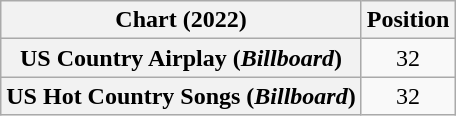<table class="wikitable sortable plainrowheaders" style="text-align:center">
<tr>
<th scope="col">Chart (2022)</th>
<th scope="col">Position</th>
</tr>
<tr>
<th scope="row">US Country Airplay (<em>Billboard</em>)</th>
<td>32</td>
</tr>
<tr>
<th scope="row">US Hot Country Songs (<em>Billboard</em>)</th>
<td>32</td>
</tr>
</table>
